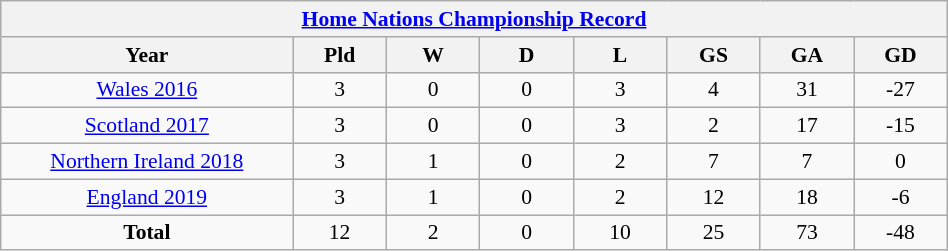<table class="wikitable"  style="width:50%; text-align:center; font-size:90%;">
<tr>
<th colspan=8><a href='#'>Home Nations Championship Record</a></th>
</tr>
<tr>
<th width=25%>Year</th>
<th width=8%>Pld</th>
<th width=8%>W</th>
<th width=8%>D</th>
<th width=8%>L</th>
<th width=8%>GS</th>
<th width=8%>GA</th>
<th width=8%>GD</th>
</tr>
<tr>
<td><a href='#'>Wales 2016</a></td>
<td>3</td>
<td>0</td>
<td>0</td>
<td>3</td>
<td>4</td>
<td>31</td>
<td>-27</td>
</tr>
<tr>
<td><a href='#'>Scotland 2017</a></td>
<td>3</td>
<td>0</td>
<td>0</td>
<td>3</td>
<td>2</td>
<td>17</td>
<td>-15</td>
</tr>
<tr>
<td><a href='#'>Northern Ireland 2018</a></td>
<td>3</td>
<td>1</td>
<td>0</td>
<td>2</td>
<td>7</td>
<td>7</td>
<td>0</td>
</tr>
<tr>
<td><a href='#'>England 2019</a></td>
<td>3</td>
<td>1</td>
<td>0</td>
<td>2</td>
<td>12</td>
<td>18</td>
<td>-6</td>
</tr>
<tr>
<td><strong>Total</strong></td>
<td>12</td>
<td>2</td>
<td>0</td>
<td>10</td>
<td>25</td>
<td>73</td>
<td>-48</td>
</tr>
</table>
